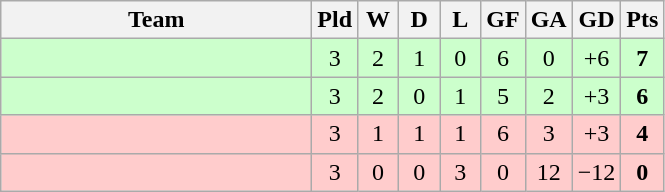<table class=wikitable style="text-align:center">
<tr>
<th width=200>Team</th>
<th width=20>Pld</th>
<th width=20>W</th>
<th width=20>D</th>
<th width=20>L</th>
<th width=20>GF</th>
<th width=20>GA</th>
<th width=20>GD</th>
<th width=20>Pts</th>
</tr>
<tr bgcolor=#ccffcc>
<td align=left></td>
<td>3</td>
<td>2</td>
<td>1</td>
<td>0</td>
<td>6</td>
<td>0</td>
<td>+6</td>
<td><strong>7</strong></td>
</tr>
<tr bgcolor=#ccffcc>
<td align=left></td>
<td>3</td>
<td>2</td>
<td>0</td>
<td>1</td>
<td>5</td>
<td>2</td>
<td>+3</td>
<td><strong>6</strong></td>
</tr>
<tr bgcolor=#ffcccc>
<td align=left></td>
<td>3</td>
<td>1</td>
<td>1</td>
<td>1</td>
<td>6</td>
<td>3</td>
<td>+3</td>
<td><strong>4</strong></td>
</tr>
<tr bgcolor=#ffcccc>
<td align=left></td>
<td>3</td>
<td>0</td>
<td>0</td>
<td>3</td>
<td>0</td>
<td>12</td>
<td>−12</td>
<td><strong>0</strong></td>
</tr>
</table>
